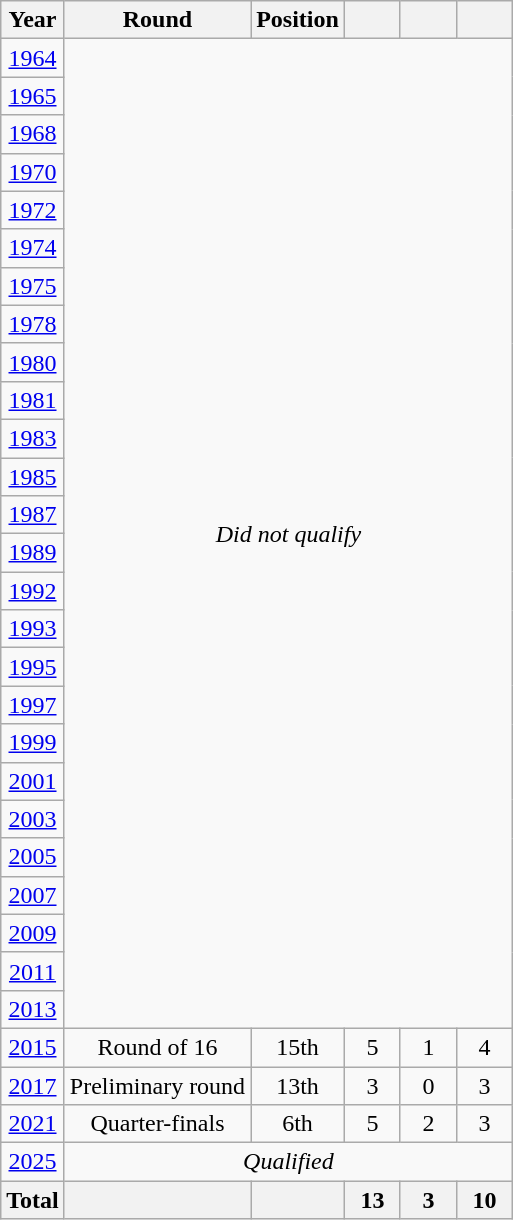<table class="wikitable" style="text-align:center;">
<tr>
<th>Year</th>
<th>Round</th>
<th>Position</th>
<th width=30></th>
<th width=30></th>
<th width=30></th>
</tr>
<tr>
<td> <a href='#'>1964</a></td>
<td rowspan=26 colspan=5><em>Did not qualify</em></td>
</tr>
<tr>
<td> <a href='#'>1965</a></td>
</tr>
<tr>
<td> <a href='#'>1968</a></td>
</tr>
<tr>
<td> <a href='#'>1970</a></td>
</tr>
<tr>
<td> <a href='#'>1972</a></td>
</tr>
<tr>
<td> <a href='#'>1974</a></td>
</tr>
<tr>
<td> <a href='#'>1975</a></td>
</tr>
<tr>
<td> <a href='#'>1978</a></td>
</tr>
<tr>
<td> <a href='#'>1980</a></td>
</tr>
<tr>
<td> <a href='#'>1981</a></td>
</tr>
<tr>
<td> <a href='#'>1983</a></td>
</tr>
<tr>
<td> <a href='#'>1985</a></td>
</tr>
<tr>
<td> <a href='#'>1987</a></td>
</tr>
<tr>
<td> <a href='#'>1989</a></td>
</tr>
<tr>
<td> <a href='#'>1992</a></td>
</tr>
<tr>
<td> <a href='#'>1993</a></td>
</tr>
<tr>
<td> <a href='#'>1995</a></td>
</tr>
<tr>
<td> <a href='#'>1997</a></td>
</tr>
<tr>
<td> <a href='#'>1999</a></td>
</tr>
<tr>
<td> <a href='#'>2001</a></td>
</tr>
<tr>
<td> <a href='#'>2003</a></td>
</tr>
<tr>
<td> <a href='#'>2005</a></td>
</tr>
<tr>
<td> <a href='#'>2007</a></td>
</tr>
<tr>
<td> <a href='#'>2009</a></td>
</tr>
<tr>
<td> <a href='#'>2011</a></td>
</tr>
<tr>
<td> <a href='#'>2013</a></td>
</tr>
<tr>
<td> <a href='#'>2015</a></td>
<td>Round of 16</td>
<td>15th</td>
<td>5</td>
<td>1</td>
<td>4</td>
</tr>
<tr>
<td>  <a href='#'>2017</a></td>
<td>Preliminary round</td>
<td>13th</td>
<td>3</td>
<td>0</td>
<td>3</td>
</tr>
<tr>
<td> <a href='#'>2021</a></td>
<td>Quarter-finals</td>
<td>6th</td>
<td>5</td>
<td>2</td>
<td>3</td>
</tr>
<tr>
<td> <a href='#'>2025</a></td>
<td colspan=5><em>Qualified</em></td>
</tr>
<tr>
<th>Total</th>
<th></th>
<th></th>
<th>13</th>
<th>3</th>
<th>10</th>
</tr>
</table>
